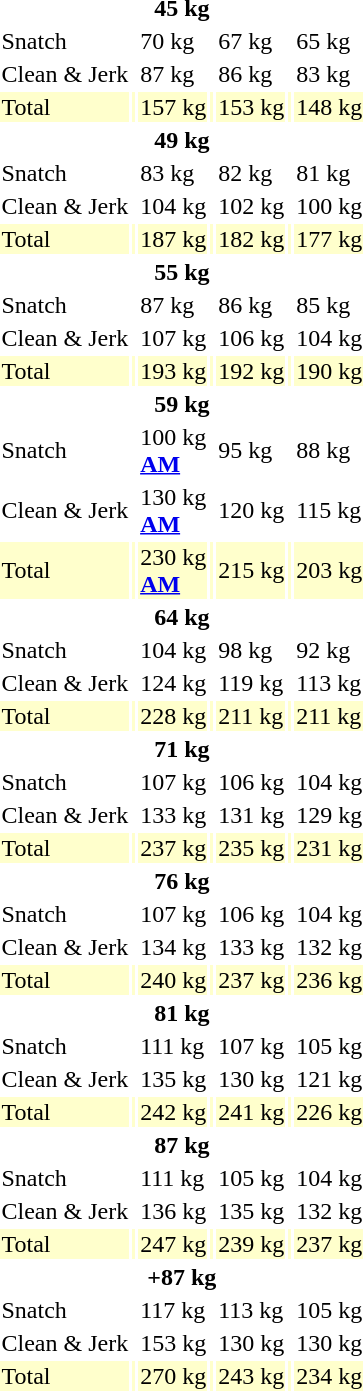<table>
<tr>
<th colspan=7>45 kg</th>
</tr>
<tr>
<td>Snatch</td>
<td></td>
<td>70 kg</td>
<td></td>
<td>67 kg</td>
<td></td>
<td>65 kg</td>
</tr>
<tr>
<td>Clean & Jerk</td>
<td></td>
<td>87 kg</td>
<td></td>
<td>86 kg</td>
<td></td>
<td>83 kg</td>
</tr>
<tr bgcolor=ffffcc>
<td>Total</td>
<td></td>
<td>157 kg</td>
<td></td>
<td>153 kg</td>
<td></td>
<td>148 kg</td>
</tr>
<tr>
<th colspan=7>49 kg</th>
</tr>
<tr>
<td>Snatch</td>
<td></td>
<td>83 kg</td>
<td></td>
<td>82 kg</td>
<td></td>
<td>81 kg</td>
</tr>
<tr>
<td>Clean & Jerk</td>
<td></td>
<td>104 kg</td>
<td></td>
<td>102 kg</td>
<td></td>
<td>100 kg</td>
</tr>
<tr bgcolor=ffffcc>
<td>Total</td>
<td></td>
<td>187 kg</td>
<td></td>
<td>182 kg</td>
<td></td>
<td>177 kg</td>
</tr>
<tr>
<th colspan=7>55 kg</th>
</tr>
<tr>
<td>Snatch</td>
<td></td>
<td>87 kg</td>
<td></td>
<td>86 kg</td>
<td></td>
<td>85 kg</td>
</tr>
<tr>
<td>Clean & Jerk</td>
<td></td>
<td>107 kg</td>
<td></td>
<td>106 kg</td>
<td></td>
<td>104 kg</td>
</tr>
<tr bgcolor=ffffcc>
<td>Total</td>
<td></td>
<td>193 kg</td>
<td></td>
<td>192 kg</td>
<td></td>
<td>190 kg</td>
</tr>
<tr>
<th colspan=7>59 kg</th>
</tr>
<tr>
<td>Snatch</td>
<td></td>
<td>100 kg<br><strong><a href='#'>AM</a></strong></td>
<td></td>
<td>95 kg</td>
<td></td>
<td>88 kg</td>
</tr>
<tr>
<td>Clean & Jerk</td>
<td></td>
<td>130 kg<br><strong><a href='#'>AM</a></strong></td>
<td></td>
<td>120 kg</td>
<td></td>
<td>115 kg</td>
</tr>
<tr bgcolor=ffffcc>
<td>Total</td>
<td></td>
<td>230 kg<br><strong><a href='#'>AM</a></strong></td>
<td></td>
<td>215 kg</td>
<td></td>
<td>203 kg</td>
</tr>
<tr>
<th colspan=7>64 kg</th>
</tr>
<tr>
<td>Snatch</td>
<td></td>
<td>104 kg</td>
<td></td>
<td>98 kg</td>
<td></td>
<td>92 kg</td>
</tr>
<tr>
<td>Clean & Jerk</td>
<td></td>
<td>124 kg</td>
<td></td>
<td>119 kg</td>
<td></td>
<td>113 kg</td>
</tr>
<tr bgcolor=ffffcc>
<td>Total</td>
<td></td>
<td>228 kg</td>
<td></td>
<td>211 kg</td>
<td></td>
<td>211 kg</td>
</tr>
<tr>
<th colspan=7>71 kg</th>
</tr>
<tr>
<td>Snatch</td>
<td></td>
<td>107 kg</td>
<td></td>
<td>106 kg</td>
<td></td>
<td>104 kg</td>
</tr>
<tr>
<td>Clean & Jerk</td>
<td></td>
<td>133 kg</td>
<td></td>
<td>131 kg</td>
<td></td>
<td>129 kg</td>
</tr>
<tr bgcolor=ffffcc>
<td>Total</td>
<td></td>
<td>237 kg</td>
<td></td>
<td>235 kg</td>
<td></td>
<td>231 kg</td>
</tr>
<tr>
<th colspan=7>76 kg</th>
</tr>
<tr>
<td>Snatch</td>
<td></td>
<td>107 kg</td>
<td></td>
<td>106 kg</td>
<td></td>
<td>104 kg</td>
</tr>
<tr>
<td>Clean & Jerk</td>
<td></td>
<td>134 kg</td>
<td></td>
<td>133 kg</td>
<td></td>
<td>132 kg</td>
</tr>
<tr bgcolor=ffffcc>
<td>Total</td>
<td></td>
<td>240 kg</td>
<td></td>
<td>237 kg</td>
<td></td>
<td>236 kg</td>
</tr>
<tr>
<th colspan=7>81 kg</th>
</tr>
<tr>
<td>Snatch</td>
<td></td>
<td>111 kg</td>
<td></td>
<td>107 kg</td>
<td></td>
<td>105 kg</td>
</tr>
<tr>
<td>Clean & Jerk</td>
<td></td>
<td>135 kg</td>
<td></td>
<td>130 kg</td>
<td></td>
<td>121 kg</td>
</tr>
<tr bgcolor=ffffcc>
<td>Total</td>
<td></td>
<td>242 kg</td>
<td></td>
<td>241 kg</td>
<td></td>
<td>226 kg</td>
</tr>
<tr>
<th colspan=7>87 kg</th>
</tr>
<tr>
<td>Snatch</td>
<td></td>
<td>111 kg</td>
<td></td>
<td>105 kg</td>
<td></td>
<td>104 kg</td>
</tr>
<tr>
<td>Clean & Jerk</td>
<td></td>
<td>136 kg</td>
<td></td>
<td>135 kg</td>
<td></td>
<td>132 kg</td>
</tr>
<tr bgcolor=ffffcc>
<td>Total</td>
<td></td>
<td>247 kg</td>
<td></td>
<td>239 kg</td>
<td></td>
<td>237 kg</td>
</tr>
<tr>
<th colspan=7>+87 kg</th>
</tr>
<tr>
<td>Snatch</td>
<td></td>
<td>117 kg</td>
<td></td>
<td>113 kg</td>
<td></td>
<td>105 kg</td>
</tr>
<tr>
<td>Clean & Jerk</td>
<td></td>
<td>153 kg</td>
<td></td>
<td>130 kg</td>
<td></td>
<td>130 kg</td>
</tr>
<tr bgcolor=ffffcc>
<td>Total</td>
<td></td>
<td>270 kg</td>
<td></td>
<td>243 kg</td>
<td></td>
<td>234 kg</td>
</tr>
</table>
